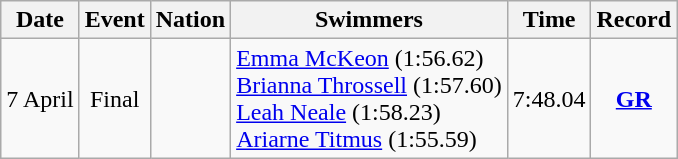<table class=wikitable style=text-align:center>
<tr>
<th>Date</th>
<th>Event</th>
<th>Nation</th>
<th>Swimmers</th>
<th>Time</th>
<th>Record</th>
</tr>
<tr>
<td>7 April</td>
<td>Final</td>
<td align=left></td>
<td align=left><a href='#'>Emma McKeon</a> (1:56.62)<br><a href='#'>Brianna Throssell</a> (1:57.60)<br><a href='#'>Leah Neale</a> (1:58.23)<br><a href='#'>Ariarne Titmus</a> (1:55.59)</td>
<td>7:48.04</td>
<td><strong><a href='#'>GR</a></strong></td>
</tr>
</table>
